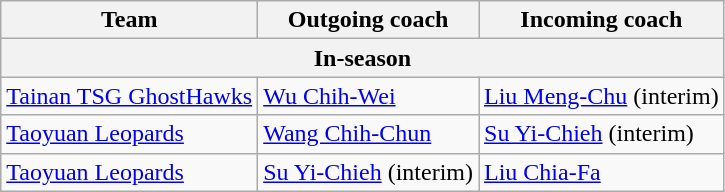<table class="wikitable">
<tr>
<th>Team</th>
<th>Outgoing coach</th>
<th>Incoming coach</th>
</tr>
<tr>
<th colspan="3">In-season</th>
</tr>
<tr>
<td><a href='#'>Tainan TSG GhostHawks</a></td>
<td><a href='#'>Wu Chih-Wei</a></td>
<td><a href='#'>Liu Meng-Chu</a> (interim)</td>
</tr>
<tr>
<td><a href='#'>Taoyuan Leopards</a></td>
<td><a href='#'>Wang Chih-Chun</a></td>
<td><a href='#'>Su Yi-Chieh</a> (interim)</td>
</tr>
<tr>
<td><a href='#'>Taoyuan Leopards</a></td>
<td><a href='#'>Su Yi-Chieh</a> (interim)</td>
<td><a href='#'>Liu Chia-Fa</a></td>
</tr>
</table>
